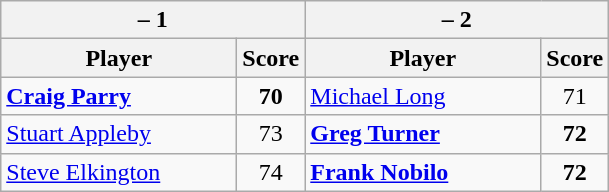<table class=wikitable>
<tr>
<th colspan=2> – 1</th>
<th colspan=2> – 2</th>
</tr>
<tr>
<th width=150>Player</th>
<th>Score</th>
<th width=150>Player</th>
<th>Score</th>
</tr>
<tr>
<td><strong><a href='#'>Craig Parry</a></strong></td>
<td align=center><strong>70</strong></td>
<td><a href='#'>Michael Long</a></td>
<td align=center>71</td>
</tr>
<tr>
<td><a href='#'>Stuart Appleby</a></td>
<td align=center>73</td>
<td><strong><a href='#'>Greg Turner</a></strong></td>
<td align=center><strong>72</strong></td>
</tr>
<tr>
<td><a href='#'>Steve Elkington</a></td>
<td align=center>74</td>
<td><strong><a href='#'>Frank Nobilo</a></strong></td>
<td align=center><strong>72</strong></td>
</tr>
</table>
